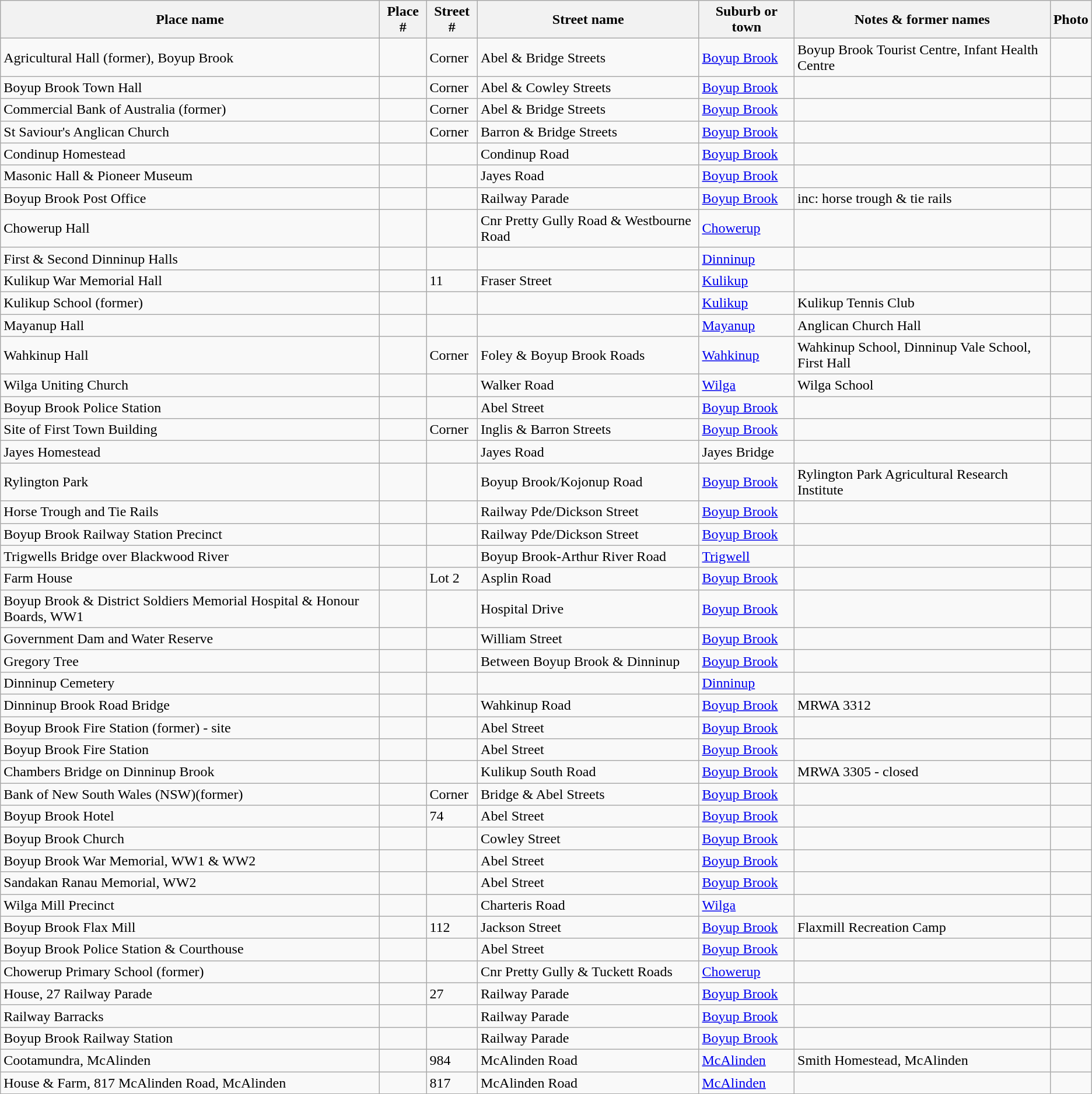<table class="wikitable sortable">
<tr>
<th>Place name</th>
<th>Place #</th>
<th>Street #</th>
<th>Street name</th>
<th>Suburb or town</th>
<th class="unsortable">Notes & former names</th>
<th class="unsortable">Photo</th>
</tr>
<tr>
<td>Agricultural Hall (former), Boyup Brook</td>
<td></td>
<td>Corner</td>
<td>Abel & Bridge Streets</td>
<td><a href='#'>Boyup Brook</a></td>
<td>Boyup Brook Tourist Centre, Infant Health Centre</td>
<td></td>
</tr>
<tr>
<td>Boyup Brook Town Hall</td>
<td></td>
<td>Corner</td>
<td>Abel & Cowley Streets</td>
<td><a href='#'>Boyup Brook</a></td>
<td></td>
<td></td>
</tr>
<tr>
<td>Commercial Bank of Australia (former)</td>
<td></td>
<td>Corner</td>
<td>Abel & Bridge Streets</td>
<td><a href='#'>Boyup Brook</a></td>
<td></td>
<td></td>
</tr>
<tr>
<td>St Saviour's Anglican Church</td>
<td></td>
<td>Corner</td>
<td>Barron & Bridge Streets</td>
<td><a href='#'>Boyup Brook</a></td>
<td></td>
<td></td>
</tr>
<tr>
<td>Condinup Homestead</td>
<td></td>
<td></td>
<td>Condinup Road</td>
<td><a href='#'>Boyup Brook</a></td>
<td></td>
<td></td>
</tr>
<tr>
<td>Masonic Hall & Pioneer Museum</td>
<td></td>
<td></td>
<td>Jayes Road</td>
<td><a href='#'>Boyup Brook</a></td>
<td></td>
<td></td>
</tr>
<tr>
<td>Boyup Brook Post Office</td>
<td></td>
<td></td>
<td>Railway Parade</td>
<td><a href='#'>Boyup Brook</a></td>
<td>inc: horse trough & tie rails</td>
<td></td>
</tr>
<tr>
<td>Chowerup Hall</td>
<td></td>
<td></td>
<td>Cnr Pretty Gully Road & Westbourne Road</td>
<td><a href='#'>Chowerup</a></td>
<td></td>
<td></td>
</tr>
<tr>
<td>First & Second Dinninup Halls</td>
<td></td>
<td></td>
<td></td>
<td><a href='#'>Dinninup</a></td>
<td></td>
<td></td>
</tr>
<tr>
<td>Kulikup War Memorial Hall</td>
<td></td>
<td>11</td>
<td>Fraser Street</td>
<td><a href='#'>Kulikup</a></td>
<td></td>
<td></td>
</tr>
<tr>
<td>Kulikup School (former)</td>
<td></td>
<td></td>
<td></td>
<td><a href='#'>Kulikup</a></td>
<td>Kulikup Tennis Club</td>
<td></td>
</tr>
<tr>
<td>Mayanup Hall</td>
<td></td>
<td></td>
<td></td>
<td><a href='#'>Mayanup</a></td>
<td>Anglican Church Hall</td>
<td></td>
</tr>
<tr>
<td>Wahkinup Hall</td>
<td></td>
<td>Corner</td>
<td>Foley & Boyup Brook Roads</td>
<td><a href='#'>Wahkinup</a></td>
<td>Wahkinup School, Dinninup Vale School,  First Hall</td>
<td></td>
</tr>
<tr>
<td>Wilga Uniting Church</td>
<td></td>
<td></td>
<td>Walker Road</td>
<td><a href='#'>Wilga</a></td>
<td>Wilga School</td>
<td></td>
</tr>
<tr>
<td>Boyup Brook Police Station</td>
<td></td>
<td></td>
<td>Abel Street</td>
<td><a href='#'>Boyup Brook</a></td>
<td></td>
<td></td>
</tr>
<tr>
<td>Site of First Town Building</td>
<td></td>
<td>Corner</td>
<td>Inglis & Barron Streets</td>
<td><a href='#'>Boyup Brook</a></td>
<td></td>
<td></td>
</tr>
<tr>
<td>Jayes Homestead</td>
<td></td>
<td></td>
<td>Jayes Road</td>
<td>Jayes Bridge</td>
<td></td>
<td></td>
</tr>
<tr>
<td>Rylington Park</td>
<td></td>
<td></td>
<td>Boyup Brook/Kojonup Road</td>
<td><a href='#'>Boyup Brook</a></td>
<td>Rylington Park Agricultural Research Institute</td>
<td></td>
</tr>
<tr>
<td>Horse Trough and Tie Rails</td>
<td></td>
<td></td>
<td>Railway Pde/Dickson Street</td>
<td><a href='#'>Boyup Brook</a></td>
<td></td>
<td></td>
</tr>
<tr>
<td>Boyup Brook Railway Station Precinct</td>
<td></td>
<td></td>
<td>Railway Pde/Dickson Street</td>
<td><a href='#'>Boyup Brook</a></td>
<td></td>
<td></td>
</tr>
<tr>
<td>Trigwells Bridge over Blackwood River</td>
<td></td>
<td></td>
<td>Boyup Brook-Arthur River Road</td>
<td><a href='#'>Trigwell</a></td>
<td></td>
<td></td>
</tr>
<tr>
<td>Farm House</td>
<td></td>
<td>Lot 2</td>
<td>Asplin Road</td>
<td><a href='#'>Boyup Brook</a></td>
<td></td>
<td></td>
</tr>
<tr>
<td>Boyup Brook & District Soldiers Memorial Hospital & Honour Boards, WW1</td>
<td></td>
<td></td>
<td>Hospital Drive</td>
<td><a href='#'>Boyup Brook</a></td>
<td></td>
<td></td>
</tr>
<tr>
<td>Government Dam and Water Reserve</td>
<td></td>
<td></td>
<td>William Street</td>
<td><a href='#'>Boyup Brook</a></td>
<td></td>
<td></td>
</tr>
<tr>
<td>Gregory Tree</td>
<td></td>
<td></td>
<td>Between Boyup Brook & Dinninup</td>
<td><a href='#'>Boyup Brook</a></td>
<td></td>
<td></td>
</tr>
<tr>
<td>Dinninup Cemetery</td>
<td></td>
<td></td>
<td></td>
<td><a href='#'>Dinninup</a></td>
<td></td>
<td></td>
</tr>
<tr>
<td>Dinninup Brook Road Bridge</td>
<td></td>
<td></td>
<td>Wahkinup Road</td>
<td><a href='#'>Boyup Brook</a></td>
<td>MRWA 3312</td>
<td></td>
</tr>
<tr>
<td>Boyup Brook Fire Station (former) - site</td>
<td></td>
<td></td>
<td>Abel Street</td>
<td><a href='#'>Boyup Brook</a></td>
<td></td>
<td></td>
</tr>
<tr>
<td>Boyup Brook Fire Station</td>
<td></td>
<td></td>
<td>Abel Street</td>
<td><a href='#'>Boyup Brook</a></td>
<td></td>
<td></td>
</tr>
<tr>
<td>Chambers Bridge on Dinninup Brook</td>
<td></td>
<td></td>
<td>Kulikup South Road</td>
<td><a href='#'>Boyup Brook</a></td>
<td>MRWA 3305 - closed</td>
<td></td>
</tr>
<tr>
<td>Bank of New South Wales (NSW)(former)</td>
<td></td>
<td>Corner</td>
<td>Bridge & Abel Streets</td>
<td><a href='#'>Boyup Brook</a></td>
<td></td>
<td></td>
</tr>
<tr>
<td>Boyup Brook Hotel</td>
<td></td>
<td>74</td>
<td>Abel Street</td>
<td><a href='#'>Boyup Brook</a></td>
<td></td>
<td></td>
</tr>
<tr>
<td>Boyup Brook Church</td>
<td></td>
<td></td>
<td>Cowley Street</td>
<td><a href='#'>Boyup Brook</a></td>
<td></td>
<td></td>
</tr>
<tr>
<td>Boyup Brook War Memorial, WW1 & WW2</td>
<td></td>
<td></td>
<td>Abel Street</td>
<td><a href='#'>Boyup Brook</a></td>
<td></td>
<td></td>
</tr>
<tr>
<td>Sandakan Ranau Memorial, WW2</td>
<td></td>
<td></td>
<td>Abel Street</td>
<td><a href='#'>Boyup Brook</a></td>
<td></td>
<td></td>
</tr>
<tr>
<td>Wilga Mill Precinct</td>
<td></td>
<td></td>
<td>Charteris Road</td>
<td><a href='#'>Wilga</a></td>
<td></td>
<td></td>
</tr>
<tr>
<td>Boyup Brook Flax Mill</td>
<td></td>
<td>112</td>
<td>Jackson Street</td>
<td><a href='#'>Boyup Brook</a></td>
<td>Flaxmill Recreation Camp</td>
<td></td>
</tr>
<tr>
<td>Boyup Brook Police Station & Courthouse</td>
<td></td>
<td></td>
<td>Abel Street</td>
<td><a href='#'>Boyup Brook</a></td>
<td></td>
<td></td>
</tr>
<tr>
<td>Chowerup Primary School (former)</td>
<td></td>
<td></td>
<td>Cnr Pretty Gully & Tuckett Roads</td>
<td><a href='#'>Chowerup</a></td>
<td></td>
<td></td>
</tr>
<tr>
<td>House, 27 Railway Parade</td>
<td></td>
<td>27</td>
<td>Railway Parade</td>
<td><a href='#'>Boyup Brook</a></td>
<td></td>
<td></td>
</tr>
<tr>
<td>Railway Barracks</td>
<td></td>
<td></td>
<td>Railway Parade</td>
<td><a href='#'>Boyup Brook</a></td>
<td></td>
<td></td>
</tr>
<tr>
<td>Boyup Brook Railway Station</td>
<td></td>
<td></td>
<td>Railway Parade</td>
<td><a href='#'>Boyup Brook</a></td>
<td></td>
<td></td>
</tr>
<tr>
<td>Cootamundra, McAlinden</td>
<td></td>
<td>984</td>
<td>McAlinden Road</td>
<td><a href='#'>McAlinden</a></td>
<td>Smith Homestead, McAlinden</td>
<td></td>
</tr>
<tr>
<td>House & Farm, 817 McAlinden Road, McAlinden</td>
<td></td>
<td>817</td>
<td>McAlinden Road</td>
<td><a href='#'>McAlinden</a></td>
<td></td>
<td></td>
</tr>
</table>
